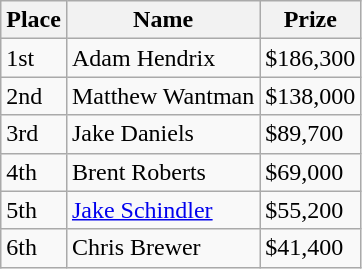<table class="wikitable">
<tr>
<th>Place</th>
<th>Name</th>
<th>Prize</th>
</tr>
<tr>
<td>1st</td>
<td> Adam Hendrix</td>
<td>$186,300</td>
</tr>
<tr>
<td>2nd</td>
<td> Matthew Wantman</td>
<td>$138,000</td>
</tr>
<tr>
<td>3rd</td>
<td> Jake Daniels</td>
<td>$89,700</td>
</tr>
<tr>
<td>4th</td>
<td> Brent Roberts</td>
<td>$69,000</td>
</tr>
<tr>
<td>5th</td>
<td> <a href='#'>Jake Schindler</a></td>
<td>$55,200</td>
</tr>
<tr>
<td>6th</td>
<td> Chris Brewer</td>
<td>$41,400</td>
</tr>
</table>
